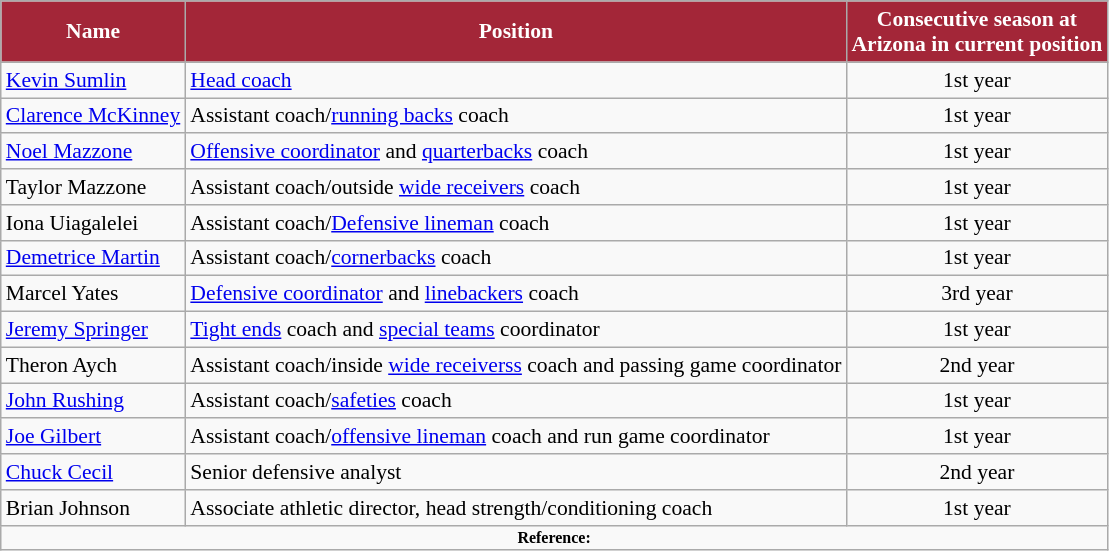<table class="wikitable" style="font-size:90%;">
<tr>
<th style="background:#A32638;color:white;">Name</th>
<th style="background:#A32638;color:white;">Position</th>
<th style="background:#A32638;color:white;">Consecutive season at<br>Arizona in current position</th>
</tr>
<tr>
<td><a href='#'>Kevin Sumlin</a></td>
<td><a href='#'>Head coach</a></td>
<td align=center>1st year</td>
</tr>
<tr>
<td><a href='#'>Clarence McKinney</a></td>
<td>Assistant coach/<a href='#'>running backs</a> coach</td>
<td align=center>1st year</td>
</tr>
<tr>
<td><a href='#'>Noel Mazzone</a></td>
<td><a href='#'>Offensive coordinator</a> and <a href='#'>quarterbacks</a> coach</td>
<td align=center>1st year</td>
</tr>
<tr>
<td>Taylor Mazzone</td>
<td>Assistant coach/outside <a href='#'>wide receivers</a> coach</td>
<td align=center>1st year</td>
</tr>
<tr>
<td>Iona Uiagalelei</td>
<td>Assistant coach/<a href='#'>Defensive lineman</a> coach</td>
<td align=center>1st year</td>
</tr>
<tr>
<td><a href='#'>Demetrice Martin</a></td>
<td>Assistant coach/<a href='#'>cornerbacks</a> coach</td>
<td align=center>1st year</td>
</tr>
<tr>
<td>Marcel Yates</td>
<td><a href='#'>Defensive coordinator</a> and <a href='#'>linebackers</a> coach</td>
<td align=center>3rd year</td>
</tr>
<tr>
<td><a href='#'>Jeremy Springer</a></td>
<td><a href='#'>Tight ends</a> coach and <a href='#'>special teams</a> coordinator</td>
<td align=center>1st year</td>
</tr>
<tr>
<td>Theron Aych</td>
<td>Assistant coach/inside <a href='#'>wide receiverss</a> coach and passing game coordinator</td>
<td align=center>2nd year</td>
</tr>
<tr>
<td><a href='#'>John Rushing</a></td>
<td>Assistant coach/<a href='#'>safeties</a> coach</td>
<td align=center>1st year</td>
</tr>
<tr>
<td><a href='#'>Joe Gilbert</a></td>
<td>Assistant coach/<a href='#'>offensive lineman</a> coach and run game coordinator</td>
<td align=center>1st year</td>
</tr>
<tr>
<td><a href='#'>Chuck Cecil</a></td>
<td>Senior defensive analyst</td>
<td align=center>2nd year</td>
</tr>
<tr>
<td>Brian Johnson</td>
<td>Associate athletic director, head strength/conditioning coach</td>
<td align=center>1st year</td>
</tr>
<tr>
<td colspan="4"  style="font-size:8pt; text-align:center;"><strong>Reference:</strong></td>
</tr>
</table>
